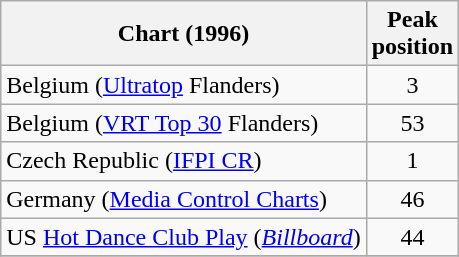<table class="wikitable sortable">
<tr>
<th align="left">Chart (1996)</th>
<th align="center">Peak<br>position</th>
</tr>
<tr>
<td>Belgium (<a href='#'>Ultratop</a> Flanders)</td>
<td align="center">3</td>
</tr>
<tr>
<td>Belgium (<a href='#'>VRT Top 30</a> Flanders)</td>
<td align="center">53</td>
</tr>
<tr>
<td>Czech Republic (<a href='#'>IFPI CR</a>)</td>
<td align="center">1</td>
</tr>
<tr>
<td align="left">Germany (<a href='#'>Media Control Charts</a>)</td>
<td align="center">46</td>
</tr>
<tr>
<td align="left">US <a href='#'>Hot Dance Club Play</a> (<em><a href='#'>Billboard</a></em>)</td>
<td align="center">44</td>
</tr>
<tr>
</tr>
</table>
